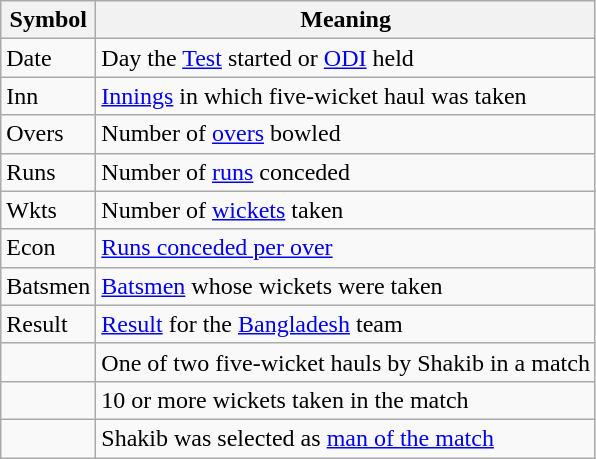<table class="wikitable"  style="float:left margin-left: 10px;">
<tr>
<th>Symbol</th>
<th>Meaning</th>
</tr>
<tr>
<td>Date</td>
<td>Day the <a href='#'>Test</a> started or <a href='#'>ODI</a> held</td>
</tr>
<tr>
<td>Inn</td>
<td><a href='#'>Innings</a> in which five-wicket haul was taken</td>
</tr>
<tr>
<td>Overs</td>
<td>Number of <a href='#'>overs</a> bowled</td>
</tr>
<tr>
<td>Runs</td>
<td>Number of <a href='#'>runs</a> conceded</td>
</tr>
<tr>
<td>Wkts</td>
<td>Number of <a href='#'>wickets</a> taken</td>
</tr>
<tr>
<td>Econ</td>
<td><a href='#'>Runs conceded per over</a></td>
</tr>
<tr>
<td>Batsmen</td>
<td><a href='#'>Batsmen</a> whose wickets were taken</td>
</tr>
<tr>
<td>Result</td>
<td><a href='#'>Result</a> for the <a href='#'>Bangladesh</a> team</td>
</tr>
<tr>
<td></td>
<td>One of two five-wicket hauls by Shakib in a match</td>
</tr>
<tr>
<td></td>
<td>10 or more wickets taken in the match</td>
</tr>
<tr>
<td></td>
<td>Shakib was selected as <a href='#'>man of the match</a></td>
</tr>
</table>
